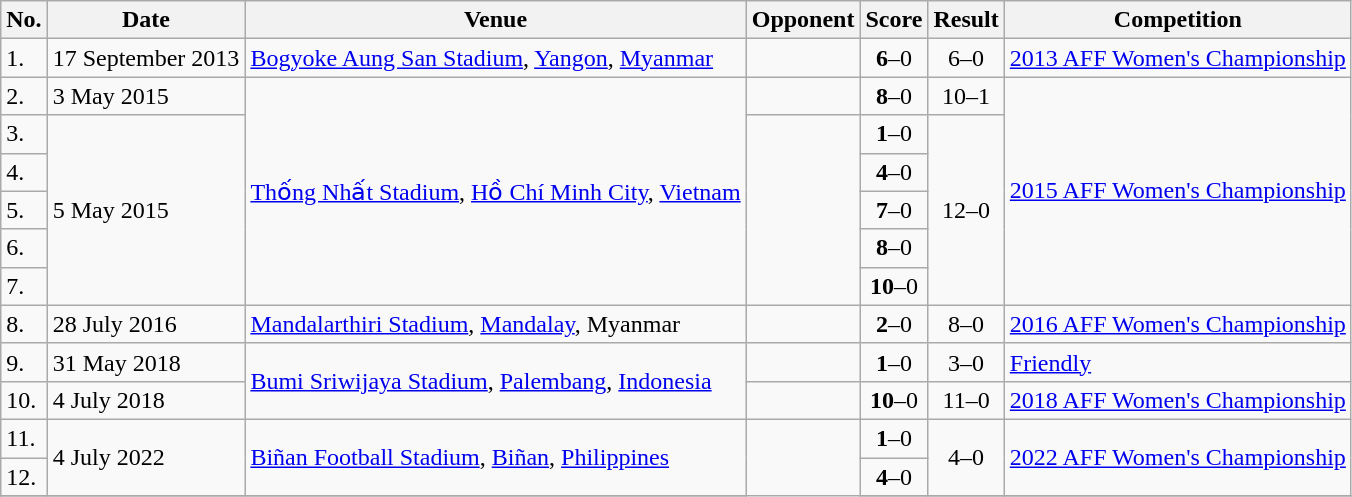<table class="wikitable">
<tr>
<th>No.</th>
<th>Date</th>
<th>Venue</th>
<th>Opponent</th>
<th>Score</th>
<th>Result</th>
<th>Competition</th>
</tr>
<tr>
<td>1.</td>
<td>17 September 2013</td>
<td><a href='#'>Bogyoke Aung San Stadium</a>, <a href='#'>Yangon</a>, <a href='#'>Myanmar</a></td>
<td></td>
<td align=center><strong>6</strong>–0</td>
<td align=center>6–0</td>
<td><a href='#'>2013 AFF Women's Championship</a></td>
</tr>
<tr>
<td>2.</td>
<td>3 May 2015</td>
<td rowspan=6><a href='#'>Thống Nhất Stadium</a>, <a href='#'>Hồ Chí Minh City</a>, <a href='#'>Vietnam</a></td>
<td></td>
<td align=center><strong>8</strong>–0</td>
<td align=center>10–1</td>
<td rowspan=6><a href='#'>2015 AFF Women's Championship</a></td>
</tr>
<tr>
<td>3.</td>
<td rowspan=5>5 May 2015</td>
<td rowspan=5></td>
<td align=center><strong>1</strong>–0</td>
<td rowspan=5 align=center>12–0</td>
</tr>
<tr>
<td>4.</td>
<td align=center><strong>4</strong>–0</td>
</tr>
<tr>
<td>5.</td>
<td align=center><strong>7</strong>–0</td>
</tr>
<tr>
<td>6.</td>
<td align=center><strong>8</strong>–0</td>
</tr>
<tr>
<td>7.</td>
<td align=center><strong>10</strong>–0</td>
</tr>
<tr>
<td>8.</td>
<td>28 July 2016</td>
<td><a href='#'>Mandalarthiri Stadium</a>, <a href='#'>Mandalay</a>, Myanmar</td>
<td></td>
<td align=center><strong>2</strong>–0</td>
<td align=center>8–0</td>
<td><a href='#'>2016 AFF Women's Championship</a></td>
</tr>
<tr>
<td>9.</td>
<td>31 May 2018</td>
<td rowspan=2><a href='#'>Bumi Sriwijaya Stadium</a>, <a href='#'>Palembang</a>, <a href='#'>Indonesia</a></td>
<td></td>
<td align=center><strong>1</strong>–0</td>
<td align=center>3–0</td>
<td><a href='#'>Friendly</a></td>
</tr>
<tr>
<td>10.</td>
<td>4 July 2018</td>
<td></td>
<td align=center><strong>10</strong>–0</td>
<td align=center>11–0</td>
<td><a href='#'>2018 AFF Women's Championship</a></td>
</tr>
<tr>
<td>11.</td>
<td rowspan="2">4 July 2022</td>
<td rowspan="2"><a href='#'>Biñan Football Stadium</a>, <a href='#'>Biñan</a>, <a href='#'>Philippines</a></td>
<td rowspan="3"></td>
<td align=center><strong>1</strong>–0</td>
<td rowspan="2" align=center>4–0</td>
<td rowspan="2"><a href='#'>2022 AFF Women's Championship</a></td>
</tr>
<tr>
<td>12.</td>
<td align=center><strong>4</strong>–0</td>
</tr>
<tr>
</tr>
</table>
